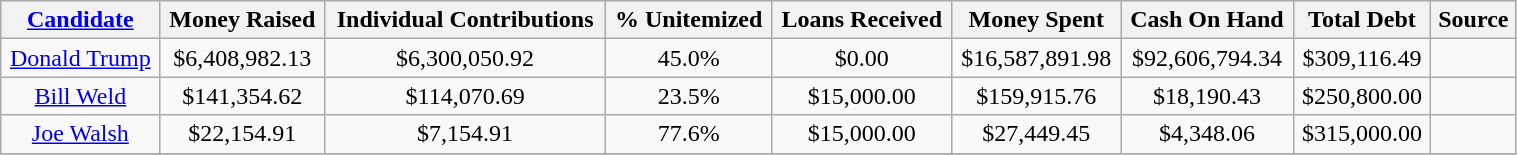<table class="sortable wikitable" style="text-align:center; width:80%;">
<tr>
<th><a href='#'>Candidate</a></th>
<th>Money Raised</th>
<th>Individual Contributions</th>
<th>% Unitemized</th>
<th>Loans Received</th>
<th>Money Spent</th>
<th>Cash On Hand</th>
<th>Total Debt</th>
<th>Source</th>
</tr>
<tr>
<td><a href='#'>Donald Trump</a></td>
<td>$6,408,982.13</td>
<td>$6,300,050.92</td>
<td>45.0%</td>
<td>$0.00</td>
<td>$16,587,891.98</td>
<td>$92,606,794.34</td>
<td>$309,116.49</td>
<td></td>
</tr>
<tr>
<td><a href='#'>Bill Weld</a></td>
<td>$141,354.62</td>
<td>$114,070.69</td>
<td>23.5%</td>
<td>$15,000.00</td>
<td>$159,915.76</td>
<td>$18,190.43</td>
<td>$250,800.00</td>
<td></td>
</tr>
<tr>
<td><a href='#'>Joe Walsh</a></td>
<td>$22,154.91</td>
<td>$7,154.91</td>
<td>77.6%</td>
<td>$15,000.00</td>
<td>$27,449.45</td>
<td>$4,348.06</td>
<td>$315,000.00</td>
<td></td>
</tr>
<tr>
</tr>
</table>
